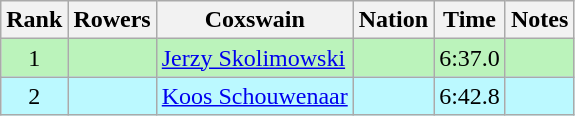<table class="wikitable sortable" style="text-align:center">
<tr>
<th>Rank</th>
<th>Rowers</th>
<th>Coxswain</th>
<th>Nation</th>
<th>Time</th>
<th>Notes</th>
</tr>
<tr bgcolor=bbf3bb>
<td>1</td>
<td align=left></td>
<td align=left><a href='#'>Jerzy Skolimowski</a></td>
<td align=left></td>
<td>6:37.0</td>
<td></td>
</tr>
<tr bgcolor=bbf9ff>
<td>2</td>
<td align=left></td>
<td align=left><a href='#'>Koos Schouwenaar</a></td>
<td align=left></td>
<td>6:42.8</td>
<td></td>
</tr>
</table>
